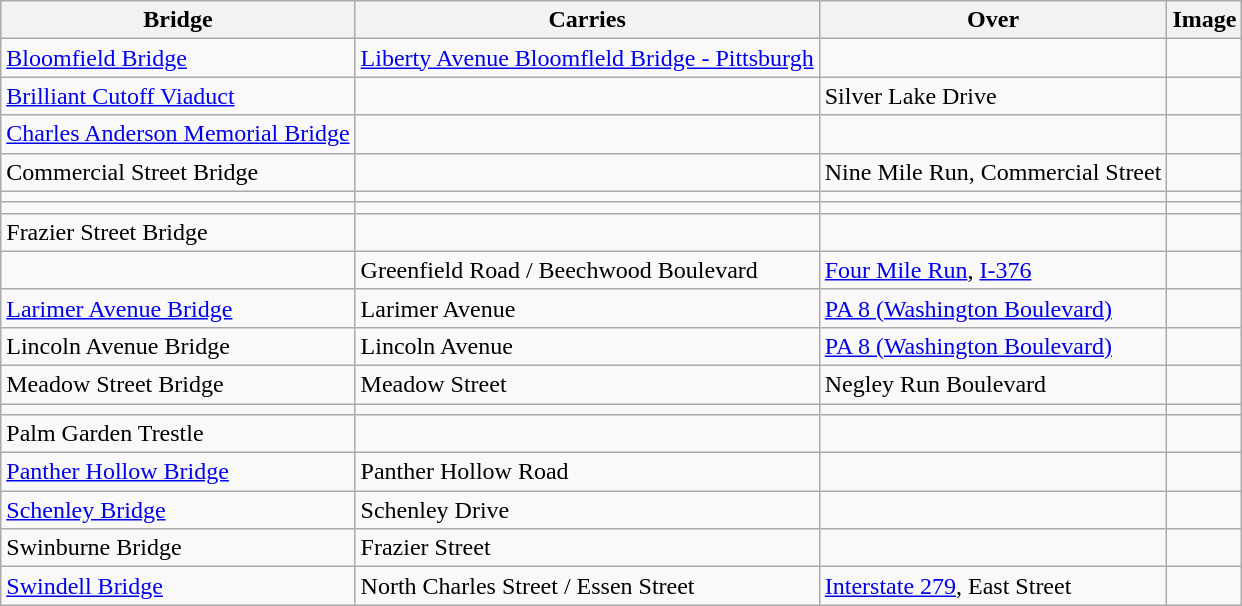<table class=wikitable>
<tr>
<th>Bridge</th>
<th>Carries</th>
<th>Over</th>
<th>Image</th>
</tr>
<tr>
<td><a href='#'>Bloomfield Bridge</a></td>
<td><a href='#'>Liberty Avenue Bloomfleld Bridge -  Pittsburgh</a></td>
<td></td>
<td></td>
</tr>
<tr>
<td><a href='#'>Brilliant Cutoff Viaduct</a></td>
<td></td>
<td>Silver Lake Drive</td>
<td></td>
</tr>
<tr>
<td><a href='#'>Charles Anderson Memorial Bridge</a></td>
<td></td>
<td></td>
<td></td>
</tr>
<tr>
<td>Commercial Street Bridge</td>
<td></td>
<td>Nine Mile Run, Commercial Street</td>
<td></td>
</tr>
<tr>
<td></td>
<td></td>
<td></td>
</tr>
<tr>
<td></td>
<td></td>
<td></td>
<td></td>
</tr>
<tr>
<td>Frazier Street Bridge</td>
<td></td>
<td></td>
<td></td>
</tr>
<tr>
<td></td>
<td>Greenfield Road / Beechwood Boulevard</td>
<td><a href='#'>Four Mile Run</a>,  <a href='#'>I-376</a></td>
<td></td>
</tr>
<tr>
<td><a href='#'>Larimer Avenue Bridge</a></td>
<td>Larimer Avenue</td>
<td> <a href='#'>PA 8 (Washington Boulevard)</a></td>
<td></td>
</tr>
<tr>
<td>Lincoln Avenue Bridge</td>
<td>Lincoln Avenue</td>
<td> <a href='#'>PA 8 (Washington Boulevard)</a></td>
<td></td>
</tr>
<tr>
<td>Meadow Street Bridge</td>
<td>Meadow Street</td>
<td>Negley Run Boulevard</td>
<td></td>
</tr>
<tr>
<td></td>
<td></td>
<td></td>
<td></td>
</tr>
<tr>
<td>Palm Garden Trestle</td>
<td></td>
<td></td>
<td></td>
</tr>
<tr>
<td><a href='#'>Panther Hollow Bridge</a></td>
<td>Panther Hollow Road</td>
<td></td>
<td></td>
</tr>
<tr>
<td><a href='#'>Schenley Bridge</a></td>
<td>Schenley Drive</td>
<td></td>
<td></td>
</tr>
<tr>
<td>Swinburne Bridge</td>
<td>Frazier Street</td>
<td></td>
<td></td>
</tr>
<tr>
<td><a href='#'>Swindell Bridge</a></td>
<td>North Charles Street / Essen Street</td>
<td><a href='#'>Interstate 279</a>, East Street</td>
<td></td>
</tr>
</table>
